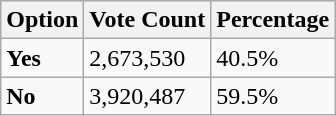<table class="wikitable">
<tr>
<th>Option</th>
<th>Vote Count</th>
<th>Percentage</th>
</tr>
<tr>
<td><strong>Yes</strong></td>
<td>2,673,530</td>
<td>40.5%</td>
</tr>
<tr>
<td><strong>No</strong></td>
<td>3,920,487</td>
<td>59.5%</td>
</tr>
</table>
